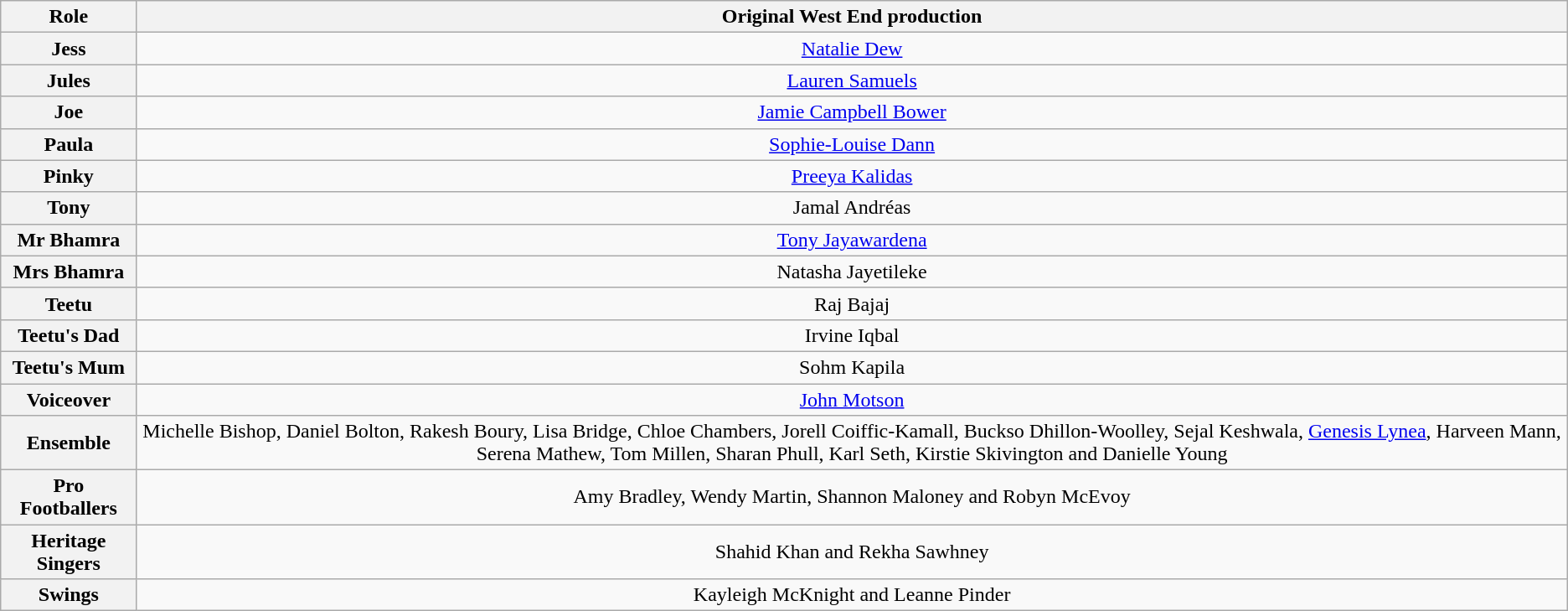<table class="wikitable">
<tr>
<th scope="col">Role</th>
<th scope="col" class="unsortable">Original West End production</th>
</tr>
<tr>
<th scope="row">Jess</th>
<td align="center" colspan="1"><a href='#'>Natalie Dew</a></td>
</tr>
<tr>
<th scope="row">Jules</th>
<td align="center" colspan="1"><a href='#'>Lauren Samuels</a></td>
</tr>
<tr>
<th scope="row">Joe</th>
<td align="center" colspan="1"><a href='#'>Jamie Campbell Bower</a></td>
</tr>
<tr>
<th scope="row">Paula</th>
<td align="center" colspan="1"><a href='#'>Sophie-Louise Dann</a></td>
</tr>
<tr>
<th scope="row">Pinky</th>
<td align="center" colspan="1"><a href='#'>Preeya Kalidas</a></td>
</tr>
<tr>
<th scope="row">Tony</th>
<td align="center" colspan="1">Jamal Andréas</td>
</tr>
<tr>
<th scope="row">Mr Bhamra</th>
<td align="center" colspan="1"><a href='#'>Tony Jayawardena</a></td>
</tr>
<tr>
<th scope="row">Mrs Bhamra</th>
<td align="center" colspan="1">Natasha Jayetileke</td>
</tr>
<tr>
<th scope="row">Teetu</th>
<td align="center" colspan="1">Raj Bajaj</td>
</tr>
<tr>
<th scope="row">Teetu's Dad</th>
<td align="center" colspan="1">Irvine Iqbal</td>
</tr>
<tr>
<th scope="row">Teetu's Mum</th>
<td align="center" colspan="1">Sohm Kapila</td>
</tr>
<tr>
<th scope="row">Voiceover</th>
<td align="center" colspan="1"><a href='#'>John Motson</a></td>
</tr>
<tr>
<th scope="row">Ensemble</th>
<td align="center" colspan="1">Michelle Bishop, Daniel Bolton, Rakesh Boury, Lisa Bridge, Chloe Chambers, Jorell Coiffic-Kamall, Buckso Dhillon-Woolley, Sejal Keshwala, <a href='#'>Genesis Lynea</a>, Harveen Mann, Serena Mathew, Tom Millen, Sharan Phull, Karl Seth, Kirstie Skivington and Danielle Young</td>
</tr>
<tr>
<th scope="row">Pro Footballers</th>
<td colspan="1" align="center">Amy Bradley, Wendy Martin, Shannon Maloney and Robyn McEvoy</td>
</tr>
<tr>
<th scope="row">Heritage Singers</th>
<td colspan="1" align="center">Shahid Khan and Rekha Sawhney</td>
</tr>
<tr>
<th scope="row">Swings</th>
<td colspan="1" align="center">Kayleigh McKnight and Leanne Pinder</td>
</tr>
</table>
